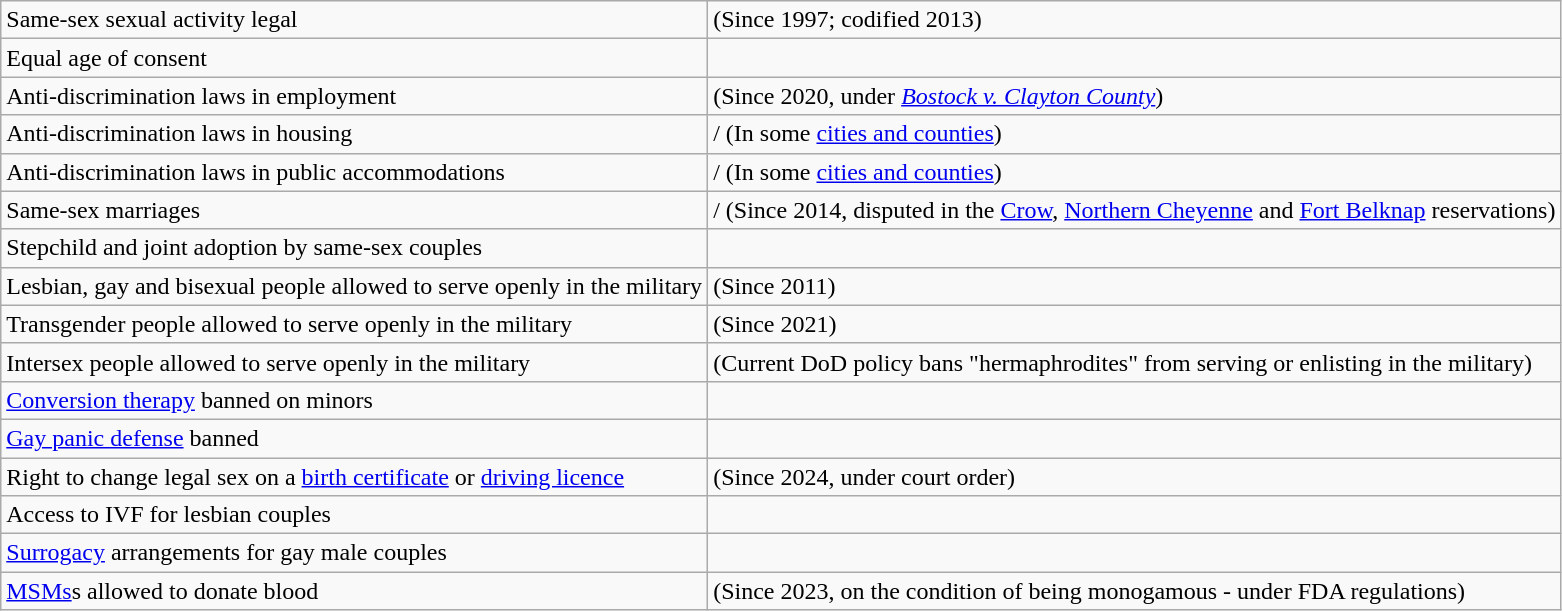<table class="wikitable">
<tr>
<td>Same-sex sexual activity legal</td>
<td> (Since 1997; codified 2013)</td>
</tr>
<tr>
<td>Equal age of consent</td>
<td></td>
</tr>
<tr>
<td>Anti-discrimination laws in employment</td>
<td> (Since 2020, under <em><a href='#'>Bostock v. Clayton County</a></em>)</td>
</tr>
<tr>
<td>Anti-discrimination laws in housing</td>
<td>/ (In some <a href='#'>cities and counties</a>)</td>
</tr>
<tr>
<td>Anti-discrimination laws in public accommodations</td>
<td>/ (In some <a href='#'>cities and counties</a>)</td>
</tr>
<tr>
<td>Same-sex marriages</td>
<td>/ (Since 2014, disputed in the <a href='#'>Crow</a>, <a href='#'>Northern Cheyenne</a> and <a href='#'>Fort Belknap</a> reservations)</td>
</tr>
<tr>
<td>Stepchild and joint adoption by same-sex couples</td>
<td></td>
</tr>
<tr>
<td>Lesbian, gay and bisexual people allowed to serve openly in the military</td>
<td> (Since 2011)</td>
</tr>
<tr>
<td>Transgender people allowed to serve openly in the military</td>
<td> (Since 2021)</td>
</tr>
<tr>
<td>Intersex people allowed to serve openly in the military</td>
<td> (Current DoD policy bans "hermaphrodites" from serving or enlisting in the military)</td>
</tr>
<tr>
<td><a href='#'>Conversion therapy</a> banned on minors</td>
<td></td>
</tr>
<tr>
<td><a href='#'>Gay panic defense</a> banned</td>
<td></td>
</tr>
<tr>
<td>Right to change legal sex on a <a href='#'>birth certificate</a> or <a href='#'>driving licence</a></td>
<td> (Since 2024, under court order)</td>
</tr>
<tr>
<td>Access to IVF for lesbian couples</td>
<td></td>
</tr>
<tr>
<td><a href='#'>Surrogacy</a> arrangements for gay male couples</td>
<td></td>
</tr>
<tr>
<td><a href='#'>MSMs</a>s allowed to donate blood</td>
<td> (Since 2023, on the condition of being monogamous - under FDA regulations)</td>
</tr>
</table>
